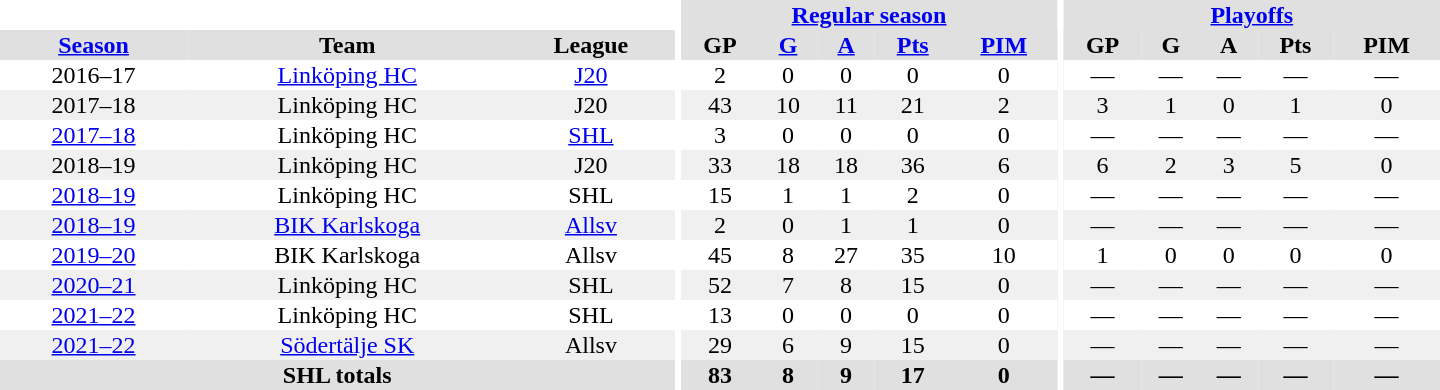<table border="0" cellpadding="1" cellspacing="0" style="text-align:center; width:60em">
<tr bgcolor="#e0e0e0">
<th colspan="3" bgcolor="#ffffff"></th>
<th rowspan="96" bgcolor="#ffffff"></th>
<th colspan="5"><a href='#'>Regular season</a></th>
<th rowspan="96" bgcolor="#ffffff"></th>
<th colspan="5"><a href='#'>Playoffs</a></th>
</tr>
<tr bgcolor="#e0e0e0">
<th><a href='#'>Season</a></th>
<th>Team</th>
<th>League</th>
<th>GP</th>
<th><a href='#'>G</a></th>
<th><a href='#'>A</a></th>
<th><a href='#'>Pts</a></th>
<th><a href='#'>PIM</a></th>
<th>GP</th>
<th>G</th>
<th>A</th>
<th>Pts</th>
<th>PIM</th>
</tr>
<tr>
<td>2016–17</td>
<td><a href='#'>Linköping HC</a></td>
<td><a href='#'>J20</a></td>
<td>2</td>
<td>0</td>
<td>0</td>
<td>0</td>
<td>0</td>
<td>—</td>
<td>—</td>
<td>—</td>
<td>—</td>
<td>—</td>
</tr>
<tr bgcolor="#f0f0f0">
<td>2017–18</td>
<td>Linköping HC</td>
<td>J20</td>
<td>43</td>
<td>10</td>
<td>11</td>
<td>21</td>
<td>2</td>
<td>3</td>
<td>1</td>
<td>0</td>
<td>1</td>
<td>0</td>
</tr>
<tr>
<td><a href='#'>2017–18</a></td>
<td>Linköping HC</td>
<td><a href='#'>SHL</a></td>
<td>3</td>
<td>0</td>
<td>0</td>
<td>0</td>
<td>0</td>
<td>—</td>
<td>—</td>
<td>—</td>
<td>—</td>
<td>—</td>
</tr>
<tr style="background:#f0f0f0;">
<td>2018–19</td>
<td>Linköping HC</td>
<td>J20</td>
<td>33</td>
<td>18</td>
<td>18</td>
<td>36</td>
<td>6</td>
<td>6</td>
<td>2</td>
<td>3</td>
<td>5</td>
<td>0</td>
</tr>
<tr>
<td><a href='#'>2018–19</a></td>
<td>Linköping HC</td>
<td>SHL</td>
<td>15</td>
<td>1</td>
<td>1</td>
<td>2</td>
<td>0</td>
<td>—</td>
<td>—</td>
<td>—</td>
<td>—</td>
<td>—</td>
</tr>
<tr style="background:#f0f0f0;">
<td><a href='#'>2018–19</a></td>
<td><a href='#'>BIK Karlskoga</a></td>
<td><a href='#'>Allsv</a></td>
<td>2</td>
<td>0</td>
<td>1</td>
<td>1</td>
<td>0</td>
<td>—</td>
<td>—</td>
<td>—</td>
<td>—</td>
<td>—</td>
</tr>
<tr>
<td><a href='#'>2019–20</a></td>
<td>BIK Karlskoga</td>
<td>Allsv</td>
<td>45</td>
<td>8</td>
<td>27</td>
<td>35</td>
<td>10</td>
<td>1</td>
<td>0</td>
<td>0</td>
<td>0</td>
<td>0</td>
</tr>
<tr style="background:#f0f0f0;">
<td><a href='#'>2020–21</a></td>
<td>Linköping HC</td>
<td>SHL</td>
<td>52</td>
<td>7</td>
<td>8</td>
<td>15</td>
<td>0</td>
<td>—</td>
<td>—</td>
<td>—</td>
<td>—</td>
<td>—</td>
</tr>
<tr>
<td><a href='#'>2021–22</a></td>
<td>Linköping HC</td>
<td>SHL</td>
<td>13</td>
<td>0</td>
<td>0</td>
<td>0</td>
<td>0</td>
<td>—</td>
<td>—</td>
<td>—</td>
<td>—</td>
<td>—</td>
</tr>
<tr style="background:#f0f0f0;">
<td><a href='#'>2021–22</a></td>
<td><a href='#'>Södertälje SK</a></td>
<td>Allsv</td>
<td>29</td>
<td>6</td>
<td>9</td>
<td>15</td>
<td>0</td>
<td>—</td>
<td>—</td>
<td>—</td>
<td>—</td>
<td>—</td>
</tr>
<tr bgcolor="#e0e0e0">
<th colspan="3">SHL totals</th>
<th>83</th>
<th>8</th>
<th>9</th>
<th>17</th>
<th>0</th>
<th>—</th>
<th>—</th>
<th>—</th>
<th>—</th>
<th>—</th>
</tr>
</table>
